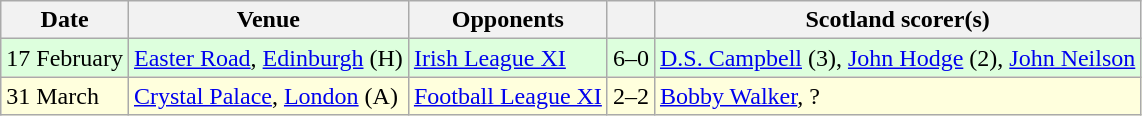<table class="wikitable">
<tr>
<th>Date</th>
<th>Venue</th>
<th>Opponents</th>
<th></th>
<th>Scotland scorer(s)</th>
</tr>
<tr bgcolor=#ddffdd>
<td>17 February</td>
<td><a href='#'>Easter Road</a>, <a href='#'>Edinburgh</a> (H)</td>
<td> <a href='#'>Irish League XI</a></td>
<td align=center>6–0</td>
<td><a href='#'>D.S. Campbell</a> (3), <a href='#'>John Hodge</a> (2), <a href='#'>John Neilson</a></td>
</tr>
<tr bgcolor=#ffffdd>
<td>31 March</td>
<td><a href='#'>Crystal Palace</a>, <a href='#'>London</a> (A)</td>
<td> <a href='#'>Football League XI</a></td>
<td align=center>2–2</td>
<td><a href='#'>Bobby Walker</a>, ?</td>
</tr>
</table>
